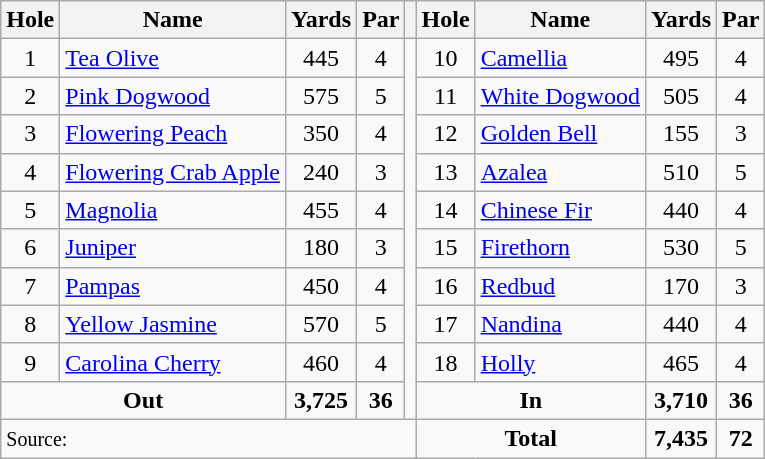<table class=wikitable style="text-align: center">
<tr>
<th>Hole</th>
<th>Name</th>
<th>Yards</th>
<th>Par</th>
<th></th>
<th>Hole</th>
<th>Name</th>
<th>Yards</th>
<th>Par</th>
</tr>
<tr>
<td>1</td>
<td align=left><a href='#'>Tea Olive</a></td>
<td>445</td>
<td>4</td>
<td rowspan=10></td>
<td>10</td>
<td align=left><a href='#'>Camellia</a></td>
<td>495</td>
<td>4</td>
</tr>
<tr>
<td>2</td>
<td align=left><a href='#'>Pink Dogwood</a></td>
<td>575</td>
<td>5</td>
<td>11</td>
<td align=left><a href='#'>White Dogwood</a></td>
<td>505</td>
<td>4</td>
</tr>
<tr>
<td>3</td>
<td align=left><a href='#'>Flowering Peach</a></td>
<td>350</td>
<td>4</td>
<td>12</td>
<td align=left><a href='#'>Golden Bell</a></td>
<td>155</td>
<td>3</td>
</tr>
<tr>
<td>4</td>
<td align=left><a href='#'>Flowering Crab Apple</a></td>
<td>240</td>
<td>3</td>
<td>13</td>
<td align=left><a href='#'>Azalea</a></td>
<td>510</td>
<td>5</td>
</tr>
<tr>
<td>5</td>
<td align=left><a href='#'>Magnolia</a></td>
<td>455</td>
<td>4</td>
<td>14</td>
<td align=left><a href='#'>Chinese Fir</a></td>
<td>440</td>
<td>4</td>
</tr>
<tr>
<td>6</td>
<td align=left><a href='#'>Juniper</a></td>
<td>180</td>
<td>3</td>
<td>15</td>
<td align=left><a href='#'>Firethorn</a></td>
<td>530</td>
<td>5</td>
</tr>
<tr>
<td>7</td>
<td align=left><a href='#'>Pampas</a></td>
<td>450</td>
<td>4</td>
<td>16</td>
<td align=left><a href='#'>Redbud</a></td>
<td>170</td>
<td>3</td>
</tr>
<tr>
<td>8</td>
<td align=left><a href='#'>Yellow Jasmine</a></td>
<td>570</td>
<td>5</td>
<td>17</td>
<td align=left><a href='#'>Nandina</a></td>
<td>440</td>
<td>4</td>
</tr>
<tr>
<td>9</td>
<td align=left><a href='#'>Carolina Cherry</a></td>
<td>460</td>
<td>4</td>
<td>18</td>
<td align=left><a href='#'>Holly</a></td>
<td>465</td>
<td>4</td>
</tr>
<tr>
<td colspan=2><strong>Out</strong></td>
<td><strong>3,725</strong></td>
<td><strong>36</strong></td>
<td colspan=2><strong>In</strong></td>
<td><strong>3,710</strong></td>
<td><strong>36</strong></td>
</tr>
<tr>
<td colspan=5 align=left><small>Source:</small></td>
<td colspan=2><strong>Total</strong></td>
<td><strong>7,435</strong></td>
<td><strong>72</strong></td>
</tr>
</table>
